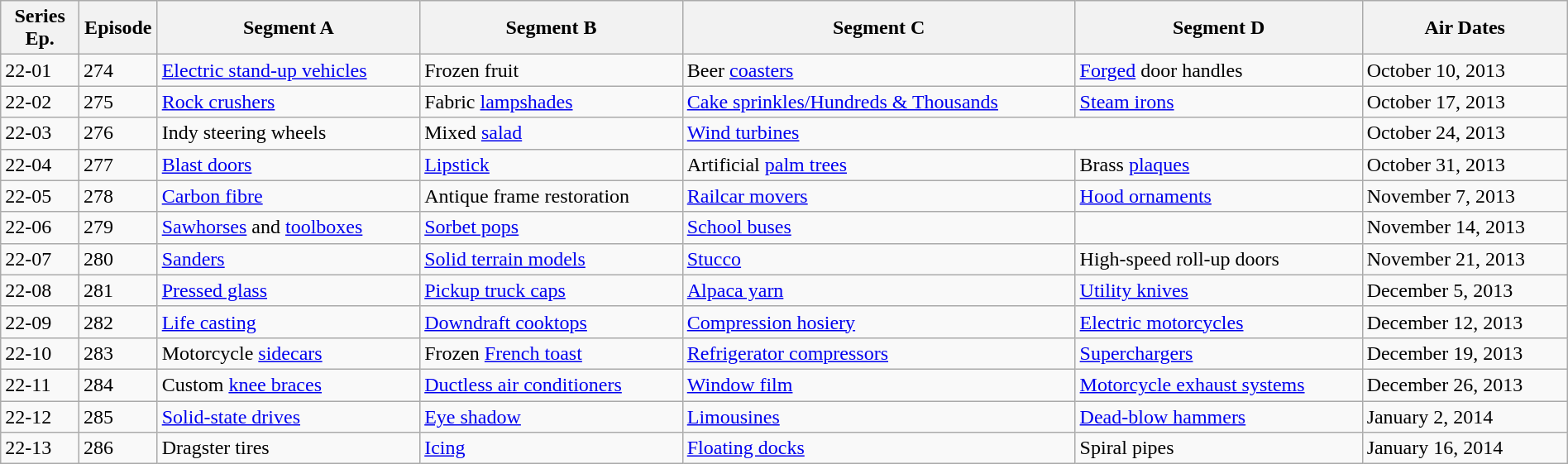<table class="wikitable" style="width:100%;">
<tr>
<th style="width:5%;">Series Ep.</th>
<th style="width:5%;">Episode</th>
<th>Segment A</th>
<th>Segment B</th>
<th>Segment C</th>
<th>Segment D</th>
<th>Air Dates</th>
</tr>
<tr>
<td>22-01</td>
<td>274</td>
<td><a href='#'>Electric stand-up vehicles</a></td>
<td>Frozen fruit</td>
<td>Beer <a href='#'>coasters</a></td>
<td><a href='#'>Forged</a> door handles</td>
<td>October 10, 2013</td>
</tr>
<tr>
<td>22-02</td>
<td>275</td>
<td><a href='#'>Rock crushers</a></td>
<td>Fabric <a href='#'>lampshades</a></td>
<td><a href='#'>Cake sprinkles/Hundreds & Thousands</a></td>
<td><a href='#'>Steam irons</a></td>
<td>October 17, 2013</td>
</tr>
<tr>
<td>22-03</td>
<td>276</td>
<td>Indy steering wheels</td>
<td>Mixed <a href='#'>salad</a></td>
<td colspan="2"><a href='#'>Wind turbines</a></td>
<td>October 24, 2013</td>
</tr>
<tr>
<td>22-04</td>
<td>277</td>
<td><a href='#'>Blast doors</a></td>
<td><a href='#'>Lipstick</a></td>
<td>Artificial <a href='#'>palm trees</a></td>
<td>Brass <a href='#'>plaques</a></td>
<td>October 31, 2013</td>
</tr>
<tr>
<td>22-05</td>
<td>278</td>
<td><a href='#'>Carbon fibre</a></td>
<td>Antique frame restoration</td>
<td><a href='#'>Railcar movers</a></td>
<td><a href='#'>Hood ornaments</a></td>
<td>November 7, 2013</td>
</tr>
<tr>
<td>22-06</td>
<td>279</td>
<td><a href='#'>Sawhorses</a> and <a href='#'>toolboxes</a></td>
<td><a href='#'>Sorbet pops</a></td>
<td><a href='#'>School buses</a></td>
<td></td>
<td>November 14, 2013</td>
</tr>
<tr>
<td>22-07</td>
<td>280</td>
<td><a href='#'>Sanders</a></td>
<td><a href='#'>Solid terrain models</a></td>
<td><a href='#'>Stucco</a></td>
<td>High-speed roll-up doors</td>
<td>November 21, 2013</td>
</tr>
<tr>
<td>22-08</td>
<td>281</td>
<td><a href='#'>Pressed glass</a></td>
<td><a href='#'>Pickup truck caps</a></td>
<td><a href='#'>Alpaca yarn</a></td>
<td><a href='#'>Utility knives</a></td>
<td>December 5, 2013</td>
</tr>
<tr>
<td>22-09</td>
<td>282</td>
<td><a href='#'>Life casting</a></td>
<td><a href='#'>Downdraft cooktops</a></td>
<td><a href='#'>Compression hosiery</a></td>
<td><a href='#'>Electric motorcycles</a></td>
<td>December 12, 2013</td>
</tr>
<tr>
<td>22-10</td>
<td>283</td>
<td>Motorcycle <a href='#'>sidecars</a></td>
<td>Frozen <a href='#'>French toast</a></td>
<td><a href='#'>Refrigerator compressors</a></td>
<td><a href='#'>Superchargers</a></td>
<td>December 19, 2013</td>
</tr>
<tr>
<td>22-11</td>
<td>284</td>
<td>Custom <a href='#'>knee braces</a></td>
<td><a href='#'>Ductless air conditioners</a></td>
<td><a href='#'>Window film</a></td>
<td><a href='#'>Motorcycle exhaust systems</a></td>
<td>December 26, 2013</td>
</tr>
<tr>
<td>22-12</td>
<td>285</td>
<td><a href='#'>Solid-state drives</a></td>
<td><a href='#'>Eye shadow</a></td>
<td><a href='#'>Limousines</a></td>
<td><a href='#'>Dead-blow hammers</a></td>
<td>January 2, 2014</td>
</tr>
<tr>
<td>22-13</td>
<td>286</td>
<td>Dragster tires</td>
<td><a href='#'>Icing</a></td>
<td><a href='#'>Floating docks</a></td>
<td>Spiral pipes</td>
<td>January 16, 2014</td>
</tr>
</table>
